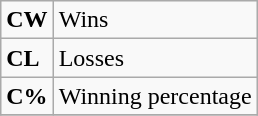<table class="wikitable">
<tr>
<td><strong>CW</strong></td>
<td>Wins</td>
</tr>
<tr>
<td><strong>CL</strong></td>
<td>Losses</td>
</tr>
<tr>
<td><strong>C%</strong></td>
<td>Winning percentage</td>
</tr>
<tr>
</tr>
</table>
